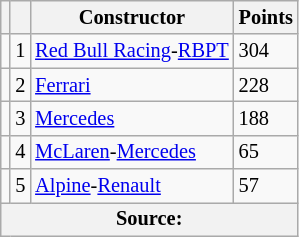<table class="wikitable" style="font-size: 85%;">
<tr>
<th scope="col"></th>
<th scope="col"></th>
<th scope="col">Constructor</th>
<th scope="col">Points</th>
</tr>
<tr>
<td align="left"></td>
<td align="center">1</td>
<td> <a href='#'>Red Bull Racing</a>-<a href='#'>RBPT</a></td>
<td align="left">304</td>
</tr>
<tr>
<td align="left"></td>
<td align="center">2</td>
<td> <a href='#'>Ferrari</a></td>
<td align="left">228</td>
</tr>
<tr>
<td align="left"></td>
<td align="center">3</td>
<td> <a href='#'>Mercedes</a></td>
<td align="left">188</td>
</tr>
<tr>
<td align="left"></td>
<td align="center">4</td>
<td> <a href='#'>McLaren</a>-<a href='#'>Mercedes</a></td>
<td align="left">65</td>
</tr>
<tr>
<td align="left"></td>
<td align="center">5</td>
<td> <a href='#'>Alpine</a>-<a href='#'>Renault</a></td>
<td align="left">57</td>
</tr>
<tr>
<th colspan=4>Source:</th>
</tr>
</table>
